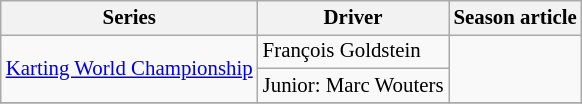<table class="wikitable" style="font-size: 87%;">
<tr>
<th>Series</th>
<th>Driver</th>
<th>Season article</th>
</tr>
<tr>
<td rowspan=2><a href='#'>Karting World Championship</a></td>
<td> François Goldstein</td>
<td rowspan=2></td>
</tr>
<tr>
<td>Junior:  Marc Wouters</td>
</tr>
<tr>
</tr>
</table>
